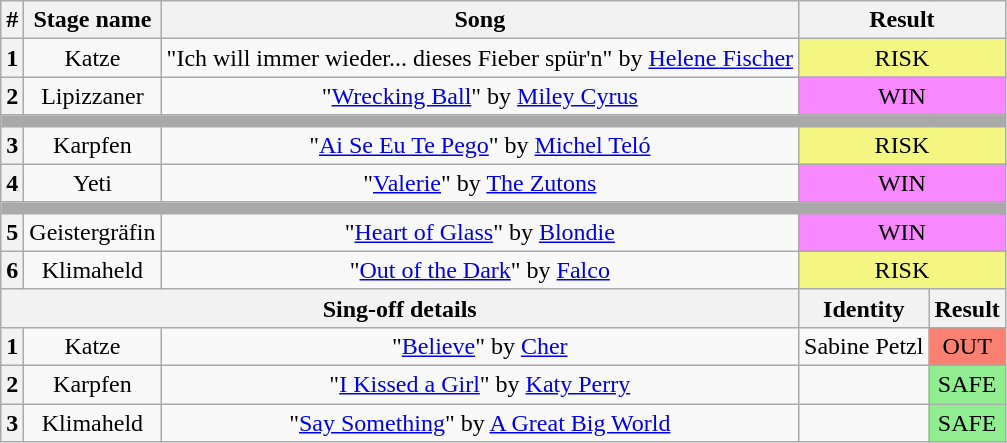<table class="wikitable plainrowheaders" style="text-align: center;">
<tr>
<th>#</th>
<th>Stage name</th>
<th>Song</th>
<th colspan=2>Result</th>
</tr>
<tr>
<th>1</th>
<td>Katze</td>
<td>"Ich will immer wieder... dieses Fieber spür'n" by <a href='#'>Helene Fischer</a></td>
<td colspan=2 bgcolor="#F3F781">RISK</td>
</tr>
<tr>
<th>2</th>
<td>Lipizzaner</td>
<td>"<a href='#'>Wrecking Ball</a>" by <a href='#'>Miley Cyrus</a></td>
<td colspan=2 bgcolor="#F888FD">WIN</td>
</tr>
<tr>
<td colspan="5" style="background:darkgray"></td>
</tr>
<tr>
<th>3</th>
<td>Karpfen</td>
<td>"<a href='#'>Ai Se Eu Te Pego</a>" by <a href='#'>Michel Teló</a></td>
<td colspan=2 bgcolor="#F3F781">RISK</td>
</tr>
<tr>
<th>4</th>
<td>Yeti</td>
<td>"<a href='#'>Valerie</a>" by <a href='#'>The Zutons</a></td>
<td colspan=2 bgcolor="#F888FD">WIN</td>
</tr>
<tr>
<td colspan="5" style="background:darkgray"></td>
</tr>
<tr>
<th>5</th>
<td>Geistergräfin</td>
<td>"<a href='#'>Heart of Glass</a>" by <a href='#'>Blondie</a></td>
<td colspan=2 bgcolor="#F888FD">WIN</td>
</tr>
<tr>
<th>6</th>
<td>Klimaheld</td>
<td>"<a href='#'>Out of the Dark</a>" by <a href='#'>Falco</a></td>
<td colspan=2 bgcolor="#F3F781">RISK</td>
</tr>
<tr>
<th colspan="3">Sing-off details</th>
<th>Identity</th>
<th>Result</th>
</tr>
<tr>
<th>1</th>
<td>Katze</td>
<td>"<a href='#'>Believe</a>" by <a href='#'>Cher</a></td>
<td>Sabine Petzl</td>
<td bgcolor=salmon>OUT</td>
</tr>
<tr>
<th>2</th>
<td>Karpfen</td>
<td>"<a href='#'>I Kissed a Girl</a>" by <a href='#'>Katy Perry</a></td>
<td></td>
<td bgcolor=lightgreen>SAFE</td>
</tr>
<tr>
<th>3</th>
<td>Klimaheld</td>
<td>"<a href='#'>Say Something</a>" by <a href='#'>A Great Big World</a></td>
<td></td>
<td bgcolor=lightgreen>SAFE</td>
</tr>
</table>
